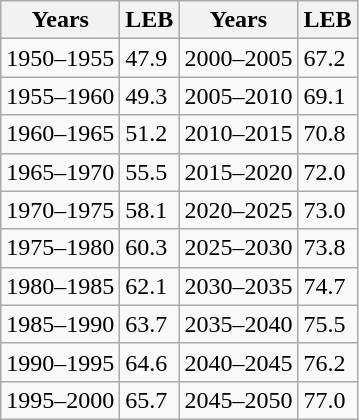<table class="wikitable">
<tr>
<th>Years</th>
<th>LEB</th>
<th>Years</th>
<th>LEB</th>
</tr>
<tr>
<td>1950–1955</td>
<td>47.9</td>
<td>2000–2005</td>
<td>67.2</td>
</tr>
<tr>
<td>1955–1960</td>
<td>49.3</td>
<td>2005–2010</td>
<td>69.1</td>
</tr>
<tr>
<td>1960–1965</td>
<td>51.2</td>
<td>2010–2015</td>
<td>70.8</td>
</tr>
<tr>
<td>1965–1970</td>
<td>55.5</td>
<td>2015–2020</td>
<td>72.0</td>
</tr>
<tr>
<td>1970–1975</td>
<td>58.1</td>
<td>2020–2025</td>
<td>73.0</td>
</tr>
<tr>
<td>1975–1980</td>
<td>60.3</td>
<td>2025–2030</td>
<td>73.8</td>
</tr>
<tr>
<td>1980–1985</td>
<td>62.1</td>
<td>2030–2035</td>
<td>74.7</td>
</tr>
<tr>
<td>1985–1990</td>
<td>63.7</td>
<td>2035–2040</td>
<td>75.5</td>
</tr>
<tr>
<td>1990–1995</td>
<td>64.6</td>
<td>2040–2045</td>
<td>76.2</td>
</tr>
<tr>
<td>1995–2000</td>
<td>65.7</td>
<td>2045–2050</td>
<td>77.0</td>
</tr>
</table>
